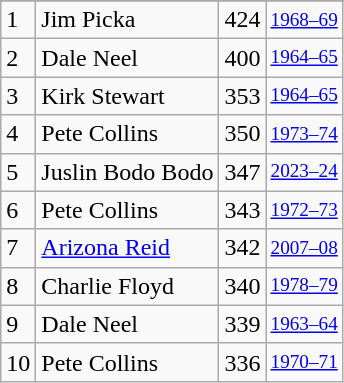<table class="wikitable">
<tr>
</tr>
<tr>
<td>1</td>
<td>Jim Picka</td>
<td>424</td>
<td style="font-size:80%;"><a href='#'>1968–69</a></td>
</tr>
<tr>
<td>2</td>
<td>Dale Neel</td>
<td>400</td>
<td style="font-size:80%;"><a href='#'>1964–65</a></td>
</tr>
<tr>
<td>3</td>
<td>Kirk Stewart</td>
<td>353</td>
<td style="font-size:80%;"><a href='#'>1964–65</a></td>
</tr>
<tr>
<td>4</td>
<td>Pete Collins</td>
<td>350</td>
<td style="font-size:80%;"><a href='#'>1973–74</a></td>
</tr>
<tr>
<td>5</td>
<td>Juslin Bodo Bodo</td>
<td>347</td>
<td style="font-size:80%;"><a href='#'>2023–24</a></td>
</tr>
<tr>
<td>6</td>
<td>Pete Collins</td>
<td>343</td>
<td style="font-size:80%;"><a href='#'>1972–73</a></td>
</tr>
<tr>
<td>7</td>
<td><a href='#'>Arizona Reid</a></td>
<td>342</td>
<td style="font-size:80%;"><a href='#'>2007–08</a></td>
</tr>
<tr>
<td>8</td>
<td>Charlie Floyd</td>
<td>340</td>
<td style="font-size:80%;"><a href='#'>1978–79</a></td>
</tr>
<tr>
<td>9</td>
<td>Dale Neel</td>
<td>339</td>
<td style="font-size:80%;"><a href='#'>1963–64</a></td>
</tr>
<tr>
<td>10</td>
<td>Pete Collins</td>
<td>336</td>
<td style="font-size:80%;"><a href='#'>1970–71</a></td>
</tr>
</table>
